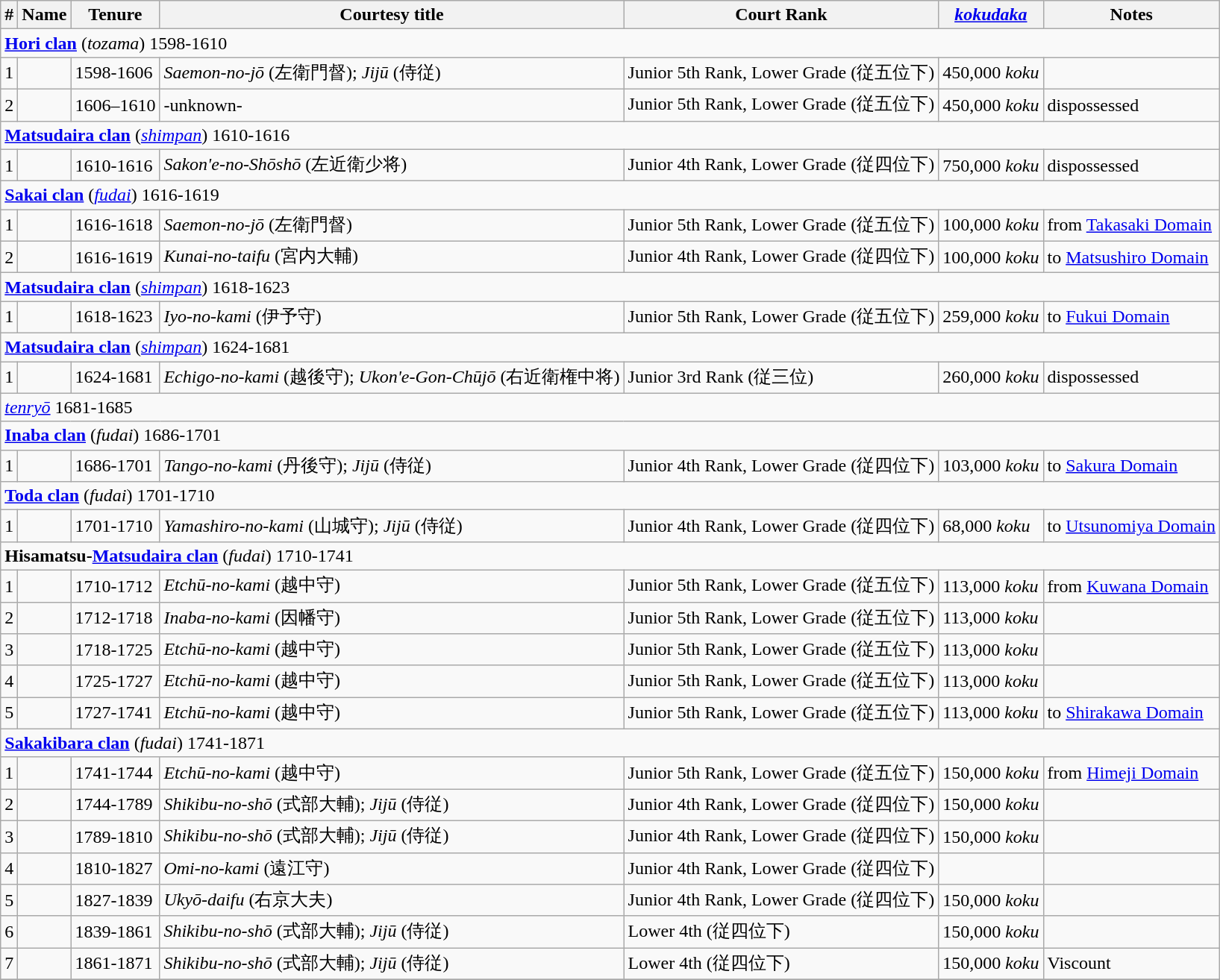<table class=wikitable>
<tr>
<th>#</th>
<th>Name</th>
<th>Tenure</th>
<th>Courtesy title</th>
<th>Court Rank</th>
<th><em><a href='#'>kokudaka</a></em></th>
<th>Notes</th>
</tr>
<tr>
<td colspan=7> <strong><a href='#'>Hori clan</a></strong> (<em>tozama</em>) 1598-1610</td>
</tr>
<tr>
<td>1</td>
<td></td>
<td>1598-1606</td>
<td><em>Saemon-no-jō</em> (左衛門督); <em>Jijū</em> (侍従)</td>
<td>Junior 5th Rank, Lower Grade (従五位下)</td>
<td>450,000 <em>koku</em></td>
<td></td>
</tr>
<tr>
<td>2</td>
<td></td>
<td>1606–1610</td>
<td>-unknown-</td>
<td>Junior 5th Rank, Lower Grade (従五位下)</td>
<td>450,000 <em>koku</em></td>
<td>dispossessed</td>
</tr>
<tr>
<td colspan=7> <strong><a href='#'>Matsudaira clan</a></strong> (<em><a href='#'>shimpan</a></em>) 1610-1616</td>
</tr>
<tr>
<td>1</td>
<td></td>
<td>1610-1616</td>
<td><em>Sakon'e-no-Shōshō</em> (左近衛少将)</td>
<td>Junior 4th Rank, Lower Grade (従四位下)</td>
<td>750,000 <em>koku</em></td>
<td>dispossessed</td>
</tr>
<tr>
<td colspan=7> <strong><a href='#'>Sakai clan</a></strong> (<em><a href='#'>fudai</a></em>) 1616-1619</td>
</tr>
<tr>
<td>1</td>
<td></td>
<td>1616-1618</td>
<td><em>Saemon-no-jō</em> (左衛門督)</td>
<td>Junior 5th Rank, Lower Grade (従五位下)</td>
<td>100,000 <em>koku</em></td>
<td>from <a href='#'>Takasaki Domain</a></td>
</tr>
<tr>
<td>2</td>
<td></td>
<td>1616-1619</td>
<td><em>Kunai-no-taifu</em> (宮内大輔)</td>
<td>Junior 4th Rank, Lower Grade (従四位下)</td>
<td>100,000 <em>koku</em></td>
<td>to <a href='#'>Matsushiro Domain</a></td>
</tr>
<tr>
<td colspan=7> <strong><a href='#'>Matsudaira clan</a></strong> (<em><a href='#'>shimpan</a></em>) 1618-1623</td>
</tr>
<tr>
<td>1</td>
<td></td>
<td>1618-1623</td>
<td><em>Iyo-no-kami</em> (伊予守)</td>
<td>Junior 5th Rank, Lower Grade (従五位下)</td>
<td>259,000 <em>koku</em></td>
<td>to <a href='#'>Fukui Domain</a></td>
</tr>
<tr>
<td colspan=7> <strong><a href='#'>Matsudaira clan</a></strong> (<em><a href='#'>shimpan</a></em>) 1624-1681</td>
</tr>
<tr>
<td>1</td>
<td></td>
<td>1624-1681</td>
<td><em>Echigo-no-kami</em> (越後守); <em>Ukon'e-Gon-Chūjō</em> (右近衛権中将)</td>
<td>Junior 3rd Rank (従三位)</td>
<td>260,000 <em>koku</em></td>
<td>dispossessed</td>
</tr>
<tr>
<td colspan=7> <em><a href='#'>tenryō</a></em> 1681-1685</td>
</tr>
<tr>
<td colspan=7> <strong><a href='#'>Inaba clan</a></strong> (<em>fudai</em>) 1686-1701</td>
</tr>
<tr>
<td>1</td>
<td></td>
<td>1686-1701</td>
<td><em>Tango-no-kami</em> (丹後守); <em>Jijū</em> (侍従)</td>
<td>Junior 4th Rank, Lower Grade (従四位下)</td>
<td>103,000 <em>koku</em></td>
<td>to <a href='#'>Sakura Domain</a></td>
</tr>
<tr>
<td colspan=7> <strong><a href='#'>Toda clan</a></strong> (<em>fudai</em>) 1701-1710</td>
</tr>
<tr>
<td>1</td>
<td></td>
<td>1701-1710</td>
<td><em>Yamashiro-no-kami</em> (山城守); <em>Jijū</em> (侍従)</td>
<td>Junior 4th Rank, Lower Grade (従四位下)</td>
<td>68,000 <em>koku</em></td>
<td>to <a href='#'>Utsunomiya Domain</a></td>
</tr>
<tr>
<td colspan=7> <strong>Hisamatsu-<a href='#'>Matsudaira clan</a></strong> (<em>fudai</em>) 1710-1741</td>
</tr>
<tr>
<td>1</td>
<td></td>
<td>1710-1712</td>
<td><em>Etchū-no-kami</em> (越中守)</td>
<td>Junior 5th Rank, Lower Grade (従五位下)</td>
<td>113,000 <em>koku</em></td>
<td>from <a href='#'>Kuwana Domain</a></td>
</tr>
<tr>
<td>2</td>
<td></td>
<td>1712-1718</td>
<td><em>Inaba-no-kami</em> (因幡守)</td>
<td>Junior 5th Rank, Lower Grade (従五位下)</td>
<td>113,000 <em>koku</em></td>
<td></td>
</tr>
<tr>
<td>3</td>
<td></td>
<td>1718-1725</td>
<td><em>Etchū-no-kami</em> (越中守)</td>
<td>Junior 5th Rank, Lower Grade (従五位下)</td>
<td>113,000 <em>koku</em></td>
<td></td>
</tr>
<tr>
<td>4</td>
<td></td>
<td>1725-1727</td>
<td><em>Etchū-no-kami</em> (越中守)</td>
<td>Junior 5th Rank, Lower Grade (従五位下)</td>
<td>113,000 <em>koku</em></td>
<td></td>
</tr>
<tr>
<td>5</td>
<td></td>
<td>1727-1741</td>
<td><em>Etchū-no-kami</em> (越中守)</td>
<td>Junior 5th Rank, Lower Grade (従五位下)</td>
<td>113,000 <em>koku</em></td>
<td>to <a href='#'>Shirakawa Domain</a></td>
</tr>
<tr>
<td colspan=7> <strong><a href='#'>Sakakibara clan</a></strong> (<em>fudai</em>) 1741-1871</td>
</tr>
<tr>
<td>1</td>
<td></td>
<td>1741-1744</td>
<td><em>Etchū-no-kami</em> (越中守)</td>
<td>Junior 5th Rank, Lower Grade (従五位下)</td>
<td>150,000 <em>koku</em></td>
<td>from <a href='#'>Himeji Domain</a></td>
</tr>
<tr>
<td>2</td>
<td></td>
<td>1744-1789</td>
<td><em>Shikibu-no-shō</em> (式部大輔); <em>Jijū</em> (侍従)</td>
<td>Junior 4th Rank, Lower Grade (従四位下)</td>
<td>150,000 <em>koku</em></td>
<td></td>
</tr>
<tr>
<td>3</td>
<td></td>
<td>1789-1810</td>
<td><em>Shikibu-no-shō</em> (式部大輔); <em>Jijū</em> (侍従)</td>
<td>Junior 4th Rank, Lower Grade (従四位下)</td>
<td>150,000 <em>koku</em></td>
<td></td>
</tr>
<tr>
<td>4</td>
<td></td>
<td>1810-1827</td>
<td><em>Omi-no-kami</em> (遠江守)</td>
<td>Junior 4th Rank, Lower Grade (従四位下)</td>
<td 150,000 ></td>
</tr>
<tr>
<td>5</td>
<td></td>
<td>1827-1839</td>
<td><em>Ukyō-daifu</em> (右京大夫)</td>
<td>Junior 4th Rank, Lower Grade (従四位下)</td>
<td>150,000 <em>koku</em></td>
<td></td>
</tr>
<tr>
<td>6</td>
<td></td>
<td>1839-1861</td>
<td><em>Shikibu-no-shō</em> (式部大輔); <em>Jijū</em> (侍従)</td>
<td>Lower 4th (従四位下)</td>
<td>150,000 <em>koku</em></td>
<td></td>
</tr>
<tr>
<td>7</td>
<td></td>
<td>1861-1871</td>
<td><em>Shikibu-no-shō</em> (式部大輔); <em>Jijū</em> (侍従)</td>
<td>Lower 4th (従四位下)</td>
<td>150,000 <em>koku</em></td>
<td>Viscount</td>
</tr>
<tr>
</tr>
</table>
